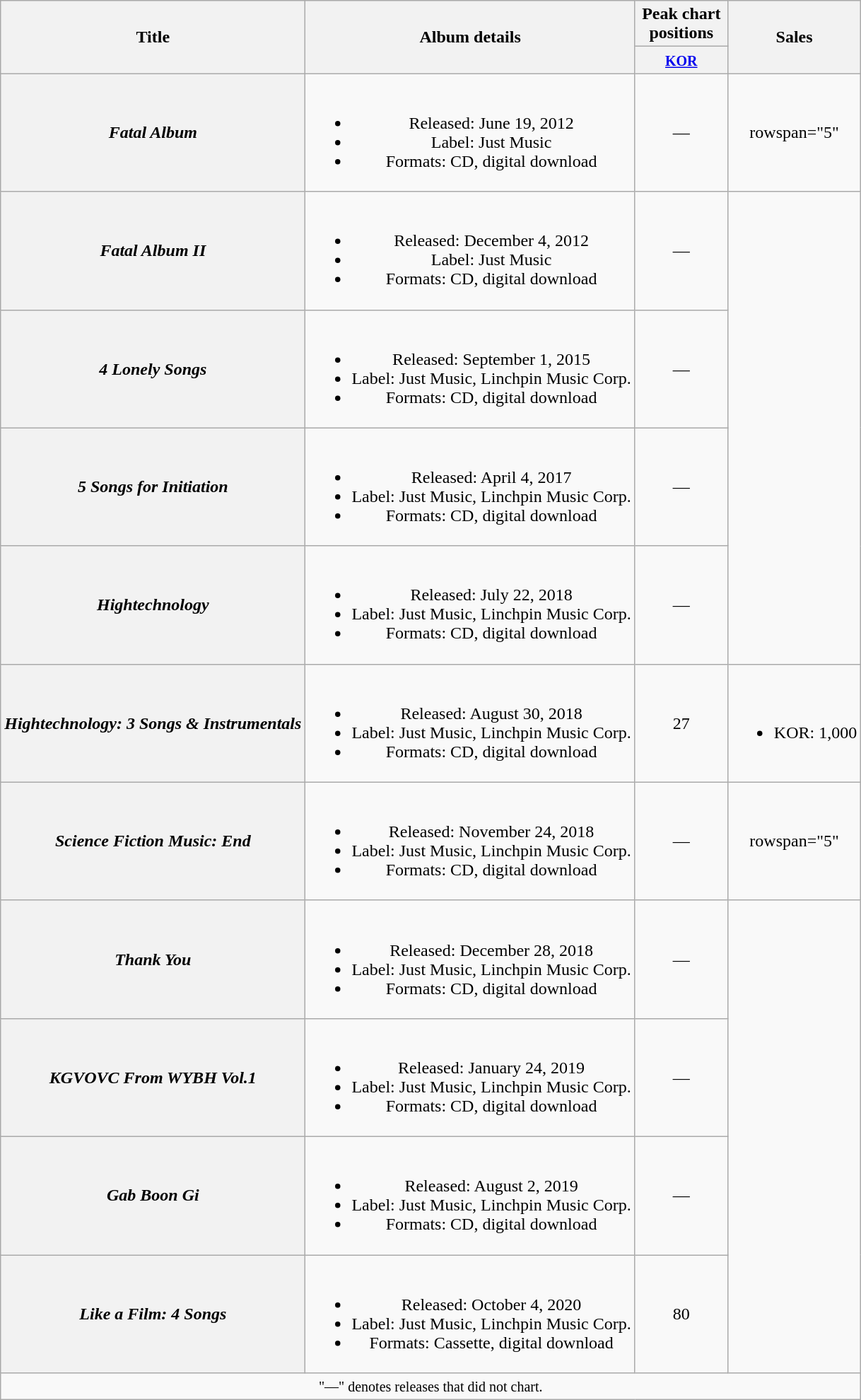<table class="wikitable plainrowheaders" style="text-align:center;">
<tr>
<th scope="col" rowspan="2">Title</th>
<th scope="col" rowspan="2">Album details</th>
<th scope="col" colspan="1" style="width:5em;">Peak chart positions</th>
<th scope="col" rowspan="2">Sales</th>
</tr>
<tr>
<th><small><a href='#'>KOR</a></small><br></th>
</tr>
<tr>
<th scope="row"><em>Fatal Album</em></th>
<td><br><ul><li>Released: June 19, 2012</li><li>Label: Just Music</li><li>Formats: CD, digital download</li></ul></td>
<td>—</td>
<td>rowspan="5" </td>
</tr>
<tr>
<th scope="row"><em>Fatal Album II</em></th>
<td><br><ul><li>Released: December 4, 2012</li><li>Label: Just Music</li><li>Formats: CD, digital download</li></ul></td>
<td>—</td>
</tr>
<tr>
<th scope="row"><em>4 Lonely Songs</em></th>
<td><br><ul><li>Released: September 1, 2015</li><li>Label: Just Music, Linchpin Music Corp.</li><li>Formats: CD, digital download</li></ul></td>
<td>—</td>
</tr>
<tr>
<th scope="row"><em>5 Songs for Initiation</em></th>
<td><br><ul><li>Released: April 4, 2017</li><li>Label: Just Music, Linchpin Music Corp.</li><li>Formats: CD, digital download</li></ul></td>
<td>—</td>
</tr>
<tr>
<th scope="row"><em>Hightechnology</em></th>
<td><br><ul><li>Released: July 22, 2018</li><li>Label: Just Music, Linchpin Music Corp.</li><li>Formats: CD, digital download</li></ul></td>
<td>—</td>
</tr>
<tr>
<th scope="row"><em>Hightechnology: 3 Songs & Instrumentals</em></th>
<td><br><ul><li>Released: August 30, 2018</li><li>Label: Just Music, Linchpin Music Corp.</li><li>Formats: CD, digital download</li></ul></td>
<td>27</td>
<td><br><ul><li>KOR: 1,000</li></ul></td>
</tr>
<tr>
<th scope="row"><em>Science Fiction Music: End</em></th>
<td><br><ul><li>Released: November 24, 2018</li><li>Label: Just Music, Linchpin Music Corp.</li><li>Formats: CD, digital download</li></ul></td>
<td>—</td>
<td>rowspan="5" </td>
</tr>
<tr>
<th scope="row"><em>Thank You</em></th>
<td><br><ul><li>Released: December 28, 2018</li><li>Label: Just Music, Linchpin Music Corp.</li><li>Formats: CD, digital download</li></ul></td>
<td>—</td>
</tr>
<tr>
<th scope="row"><em>KGVOVC From WYBH Vol.1</em></th>
<td><br><ul><li>Released: January 24, 2019</li><li>Label: Just Music, Linchpin Music Corp.</li><li>Formats: CD, digital download</li></ul></td>
<td>—</td>
</tr>
<tr>
<th scope="row"><em>Gab Boon Gi</em></th>
<td><br><ul><li>Released: August 2, 2019</li><li>Label: Just Music, Linchpin Music Corp.</li><li>Formats: CD, digital download</li></ul></td>
<td>—</td>
</tr>
<tr>
<th scope="row"><em>Like a Film: 4 Songs</em></th>
<td><br><ul><li>Released: October 4, 2020</li><li>Label: Just Music, Linchpin Music Corp.</li><li>Formats: Cassette, digital download</li></ul></td>
<td>80</td>
</tr>
<tr>
<td colspan="4" align="center"><small>"—" denotes releases that did not chart.</small></td>
</tr>
</table>
